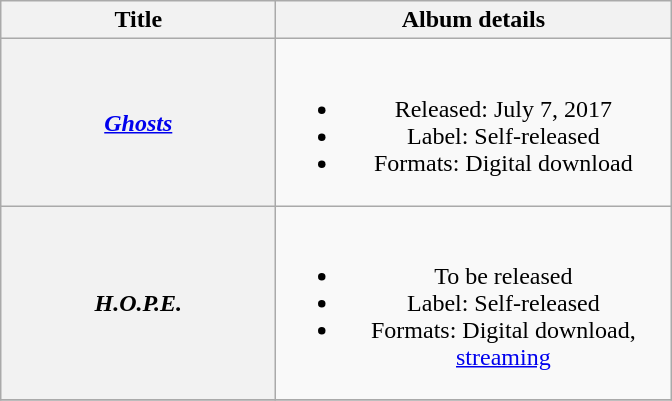<table class="wikitable plainrowheaders" style="text-align:center;">
<tr>
<th scope="col" style="width:11em;">Title</th>
<th scope="col" style="width:16em;">Album details</th>
</tr>
<tr>
<th scope="row"><em><a href='#'>Ghosts</a></em></th>
<td><br><ul><li>Released: July 7, 2017</li><li>Label: Self-released</li><li>Formats: Digital download</li></ul></td>
</tr>
<tr>
<th scope="row"><em>H.O.P.E.</em></th>
<td><br><ul><li>To be released</li><li>Label: Self-released</li><li>Formats: Digital download, <a href='#'>streaming</a></li></ul></td>
</tr>
<tr>
</tr>
</table>
